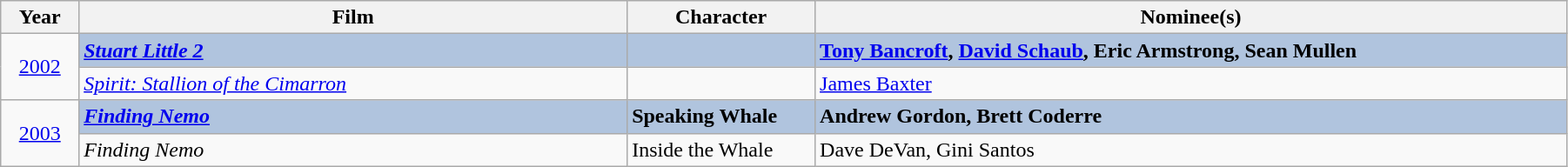<table class="wikitable" width="95%" cellpadding="5">
<tr>
<th width="5%">Year</th>
<th width="35%">Film</th>
<th width="12%">Character</th>
<th width="50%">Nominee(s)</th>
</tr>
<tr>
<td rowspan="2" style="text-align:center;"><a href='#'>2002</a><br></td>
<td style="background:#B0C4DE;"><strong><em><a href='#'>Stuart Little 2</a></em></strong></td>
<td style="background:#B0C4DE;"></td>
<td style="background:#B0C4DE;"><strong><a href='#'>Tony Bancroft</a>, <a href='#'>David Schaub</a>, Eric Armstrong, Sean Mullen</strong></td>
</tr>
<tr>
<td><em><a href='#'>Spirit: Stallion of the Cimarron </a></em></td>
<td></td>
<td><a href='#'>James Baxter</a></td>
</tr>
<tr>
<td rowspan="2" style="text-align:center;"><a href='#'>2003</a></td>
<td style="background:#B0C4DE;"><strong><em><a href='#'>Finding Nemo</a></em></strong></td>
<td style="background:#B0C4DE;"><strong>Speaking Whale</strong></td>
<td style="background:#B0C4DE;"><strong>Andrew Gordon, Brett Coderre</strong></td>
</tr>
<tr>
<td><em>Finding Nemo</em></td>
<td>Inside the Whale</td>
<td>Dave DeVan, Gini Santos</td>
</tr>
</table>
